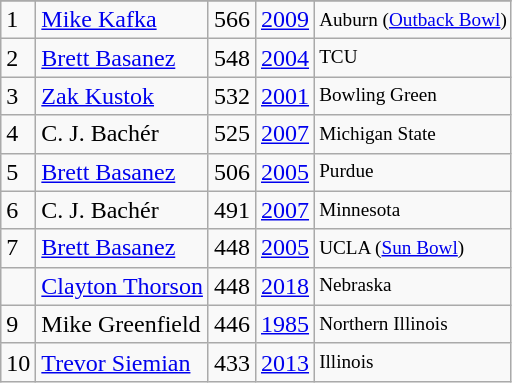<table class="wikitable">
<tr>
</tr>
<tr>
<td>1</td>
<td><a href='#'>Mike Kafka</a></td>
<td><abbr>566</abbr></td>
<td><a href='#'>2009</a></td>
<td style="font-size:80%;">Auburn (<a href='#'>Outback Bowl</a>)</td>
</tr>
<tr>
<td>2</td>
<td><a href='#'>Brett Basanez</a></td>
<td><abbr>548</abbr></td>
<td><a href='#'>2004</a></td>
<td style="font-size:80%;">TCU</td>
</tr>
<tr>
<td>3</td>
<td><a href='#'>Zak Kustok</a></td>
<td><abbr>532</abbr></td>
<td><a href='#'>2001</a></td>
<td style="font-size:80%;">Bowling Green</td>
</tr>
<tr>
<td>4</td>
<td>C. J. Bachér</td>
<td><abbr>525</abbr></td>
<td><a href='#'>2007</a></td>
<td style="font-size:80%;">Michigan State</td>
</tr>
<tr>
<td>5</td>
<td><a href='#'>Brett Basanez</a></td>
<td><abbr>506</abbr></td>
<td><a href='#'>2005</a></td>
<td style="font-size:80%;">Purdue</td>
</tr>
<tr>
<td>6</td>
<td>C. J. Bachér</td>
<td><abbr>491</abbr></td>
<td><a href='#'>2007</a></td>
<td style="font-size:80%;">Minnesota</td>
</tr>
<tr>
<td>7</td>
<td><a href='#'>Brett Basanez</a></td>
<td><abbr>448</abbr></td>
<td><a href='#'>2005</a></td>
<td style="font-size:80%;">UCLA (<a href='#'>Sun Bowl</a>)</td>
</tr>
<tr>
<td></td>
<td><a href='#'>Clayton Thorson</a></td>
<td><abbr>448</abbr></td>
<td><a href='#'>2018</a></td>
<td style="font-size:80%;">Nebraska</td>
</tr>
<tr>
<td>9</td>
<td>Mike Greenfield</td>
<td><abbr>446</abbr></td>
<td><a href='#'>1985</a></td>
<td style="font-size:80%;">Northern Illinois</td>
</tr>
<tr>
<td>10</td>
<td><a href='#'>Trevor Siemian</a></td>
<td><abbr>433</abbr></td>
<td><a href='#'>2013</a></td>
<td style="font-size:80%;">Illinois</td>
</tr>
</table>
